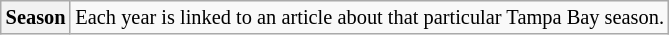<table class="wikitable plainrowheaders" style="font-size:85%">
<tr>
<th scope="row" style="text-align:center"><strong>Season</strong></th>
<td>Each year is linked to an article about that particular Tampa Bay season.<br></td>
</tr>
</table>
